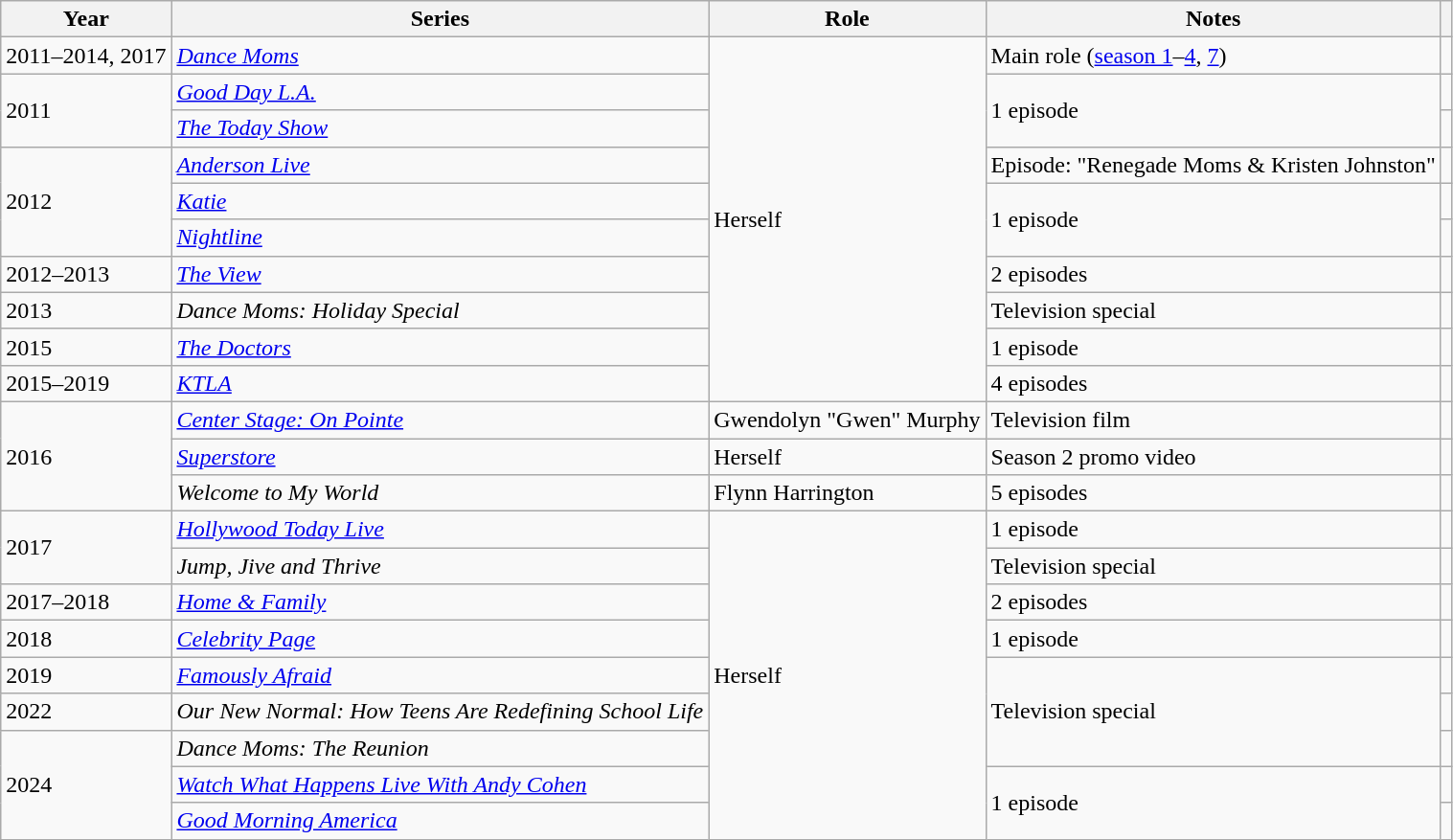<table class="wikitable">
<tr>
<th>Year</th>
<th>Series</th>
<th>Role</th>
<th>Notes</th>
<th class="unsupportable"></th>
</tr>
<tr>
<td rowspan="">2011–2014, 2017</td>
<td><em><a href='#'>Dance Moms</a></em></td>
<td rowspan="10">Herself</td>
<td>Main role (<a href='#'>season 1</a>–<a href='#'>4</a>, <a href='#'>7</a>)</td>
<td></td>
</tr>
<tr>
<td rowspan="2">2011</td>
<td><em><a href='#'>Good Day L.A.</a></em></td>
<td rowspan="2">1 episode</td>
<td></td>
</tr>
<tr>
<td><em><a href='#'>The Today Show</a></em></td>
<td></td>
</tr>
<tr>
<td rowspan="3">2012</td>
<td><em><a href='#'>Anderson Live</a></em></td>
<td>Episode: "Renegade Moms & Kristen Johnston"</td>
<td></td>
</tr>
<tr>
<td><em><a href='#'>Katie</a></em></td>
<td rowspan="2">1 episode</td>
<td></td>
</tr>
<tr>
<td><em><a href='#'>Nightline</a></em></td>
<td></td>
</tr>
<tr>
<td>2012–2013</td>
<td><em><a href='#'>The View</a></em></td>
<td>2 episodes</td>
<td></td>
</tr>
<tr>
<td>2013</td>
<td><em>Dance Moms: Holiday Special</em></td>
<td>Television special</td>
<td></td>
</tr>
<tr>
<td>2015</td>
<td><em><a href='#'>The Doctors</a></em></td>
<td>1 episode</td>
<td></td>
</tr>
<tr>
<td>2015–2019</td>
<td><em><a href='#'>KTLA</a></em></td>
<td>4 episodes</td>
<td></td>
</tr>
<tr>
<td rowspan="3">2016</td>
<td><em><a href='#'>Center Stage: On Pointe</a></em></td>
<td>Gwendolyn "Gwen" Murphy</td>
<td>Television film</td>
<td></td>
</tr>
<tr>
<td><em><a href='#'>Superstore</a></em></td>
<td>Herself</td>
<td>Season 2 promo video</td>
<td></td>
</tr>
<tr>
<td><em>Welcome to My World</em></td>
<td>Flynn Harrington</td>
<td>5 episodes</td>
<td></td>
</tr>
<tr>
<td rowspan="2">2017</td>
<td><em><a href='#'>Hollywood Today Live</a></em></td>
<td rowspan="9">Herself</td>
<td>1 episode</td>
<td></td>
</tr>
<tr>
<td><em>Jump, Jive and Thrive</em></td>
<td>Television special</td>
<td></td>
</tr>
<tr>
<td>2017–2018</td>
<td><em><a href='#'>Home & Family</a></em></td>
<td>2 episodes</td>
<td></td>
</tr>
<tr>
<td>2018</td>
<td><em><a href='#'>Celebrity Page</a></em></td>
<td>1 episode</td>
<td></td>
</tr>
<tr>
<td>2019</td>
<td><em><a href='#'>Famously Afraid</a></em></td>
<td rowspan="3">Television special</td>
<td></td>
</tr>
<tr>
<td>2022</td>
<td><em>Our New Normal: How Teens Are Redefining School Life</em></td>
<td></td>
</tr>
<tr>
<td rowspan="3">2024</td>
<td><em>Dance Moms: The Reunion</em></td>
<td></td>
</tr>
<tr>
<td><em><a href='#'>Watch What Happens Live With Andy Cohen</a></em></td>
<td rowspan="2">1 episode</td>
<td></td>
</tr>
<tr>
<td><a href='#'><em>Good Morning America</em></a></td>
<td></td>
</tr>
</table>
